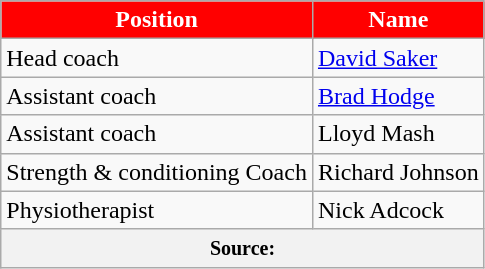<table class="wikitable">
<tr>
<th style="background:red; color:white; text-align:center;">Position</th>
<th style="background:red; color:white; text-align:center;">Name</th>
</tr>
<tr>
<td>Head coach</td>
<td><a href='#'>David Saker</a></td>
</tr>
<tr>
<td>Assistant coach</td>
<td><a href='#'>Brad Hodge</a></td>
</tr>
<tr>
<td>Assistant coach</td>
<td>Lloyd Mash</td>
</tr>
<tr>
<td>Strength & conditioning Coach</td>
<td>Richard Johnson</td>
</tr>
<tr>
<td>Physiotherapist</td>
<td>Nick Adcock</td>
</tr>
<tr>
<th colspan="2" style="text-align:center;"><small>Source:</small></th>
</tr>
</table>
